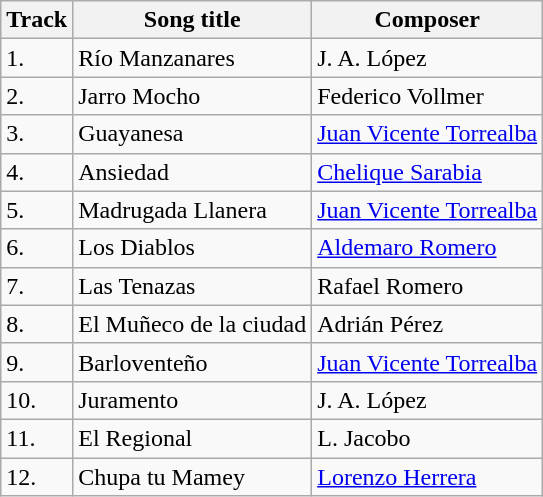<table class="wikitable">
<tr>
<th>Track</th>
<th>Song title</th>
<th>Composer</th>
</tr>
<tr>
<td>1.</td>
<td>Río Manzanares</td>
<td>J. A. López</td>
</tr>
<tr>
<td>2.</td>
<td>Jarro Mocho</td>
<td>Federico Vollmer</td>
</tr>
<tr>
<td>3.</td>
<td>Guayanesa</td>
<td><a href='#'>Juan Vicente Torrealba</a></td>
</tr>
<tr>
<td>4.</td>
<td>Ansiedad</td>
<td><a href='#'>Chelique Sarabia</a></td>
</tr>
<tr>
<td>5.</td>
<td>Madrugada Llanera</td>
<td><a href='#'>Juan Vicente Torrealba</a></td>
</tr>
<tr>
<td>6.</td>
<td>Los Diablos</td>
<td><a href='#'>Aldemaro Romero</a></td>
</tr>
<tr>
<td>7.</td>
<td>Las Tenazas</td>
<td>Rafael Romero</td>
</tr>
<tr>
<td>8.</td>
<td>El Muñeco de la ciudad</td>
<td>Adrián Pérez</td>
</tr>
<tr>
<td>9.</td>
<td>Barloventeño</td>
<td><a href='#'>Juan Vicente Torrealba</a></td>
</tr>
<tr>
<td>10.</td>
<td>Juramento</td>
<td>J. A. López</td>
</tr>
<tr>
<td>11.</td>
<td>El Regional</td>
<td>L. Jacobo</td>
</tr>
<tr>
<td>12.</td>
<td>Chupa tu Mamey</td>
<td><a href='#'>Lorenzo Herrera</a></td>
</tr>
</table>
